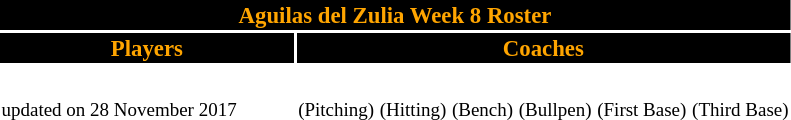<table class="toccolours" style="font-size: 95%;">
<tr>
<th colspan="10" style="background-color: #000000;color:orange;text-align:center;">Aguilas del Zulia Week 8 Roster</th>
</tr>
<tr>
<th colspan="4" style="background-color: #000000; color: orange">Players</th>
<th colspan="1" style="background-color: #000000; color: orange">Coaches</th>
</tr>
<tr>
<td style="vertical-align:top;text-align:left;"><br>















<small><span></span> updated on 28 November 2017</small></td>
<td width="25px"></td>
<td style="vertical-align:top;text-align:left;"><br>










</td>
<td style="vertical-align:top;text-align:left;"></td>
<td style="vertical-align:top;text-align:left;"><br> <small>(Pitching)</small>
 <small>(Hitting)</small>
 <small>(Bench)</small>
 <small>(Bullpen)</small>
 <small>(First Base)</small>
 <small>(Third Base)</small></td>
</tr>
</table>
